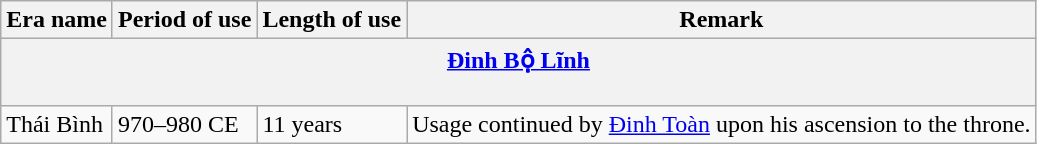<table class="wikitable">
<tr>
<th>Era name</th>
<th>Period of use</th>
<th>Length of use</th>
<th>Remark</th>
</tr>
<tr>
<th colspan="4"><a href='#'>Đinh Bộ Lĩnh</a><br><br></th>
</tr>
<tr>
<td>Thái Bình<br></td>
<td>970–980 CE</td>
<td>11 years</td>
<td>Usage continued by <a href='#'>Đinh Toàn</a> upon his ascension to the throne.</td>
</tr>
</table>
